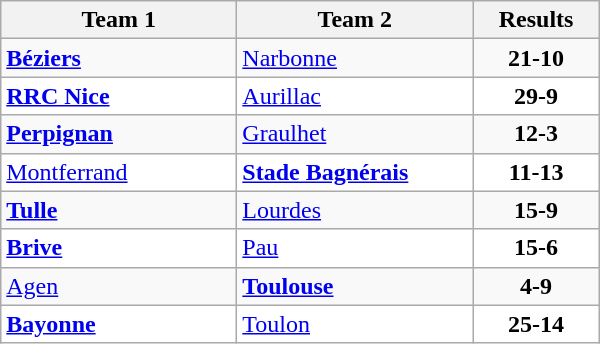<table class="wikitable" width=400>
<tr>
<th>Team 1</th>
<th>Team 2</th>
<th>Results</th>
</tr>
<tr>
<td width=150><strong><a href='#'>Béziers</a></strong></td>
<td width=150><a href='#'>Narbonne</a></td>
<td align="center"><strong>21-10</strong></td>
</tr>
<tr bgcolor="white">
<td><strong><a href='#'>RRC Nice</a></strong></td>
<td><a href='#'>Aurillac</a></td>
<td align="center"><strong>29-9</strong></td>
</tr>
<tr>
<td><strong><a href='#'>Perpignan</a></strong></td>
<td><a href='#'>Graulhet</a></td>
<td align="center"><strong>12-3</strong></td>
</tr>
<tr bgcolor="white">
<td><a href='#'>Montferrand</a></td>
<td><strong><a href='#'>Stade Bagnérais</a></strong></td>
<td align="center"><strong>11-13</strong></td>
</tr>
<tr>
<td><strong><a href='#'>Tulle</a></strong></td>
<td><a href='#'>Lourdes</a></td>
<td align="center"><strong>15-9</strong></td>
</tr>
<tr bgcolor="white">
<td><strong><a href='#'>Brive</a></strong></td>
<td><a href='#'>Pau</a></td>
<td align="center"><strong>15-6</strong></td>
</tr>
<tr>
<td><a href='#'>Agen</a></td>
<td><strong><a href='#'>Toulouse</a></strong></td>
<td align="center"><strong>4-9</strong></td>
</tr>
<tr bgcolor="white">
<td><strong><a href='#'>Bayonne</a></strong></td>
<td><a href='#'>Toulon</a></td>
<td align="center"><strong>25-14</strong></td>
</tr>
</table>
